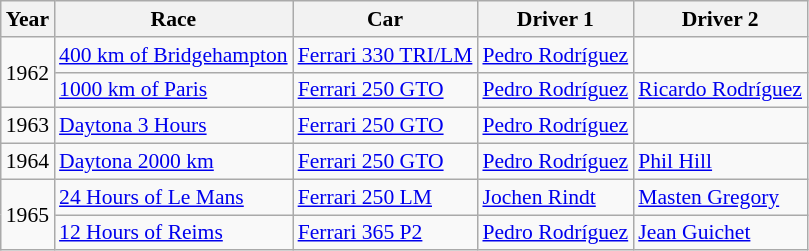<table class="wikitable" style="font-size:90%;">
<tr class="hintergrundfarbe5">
<th>Year</th>
<th>Race</th>
<th>Car</th>
<th>Driver 1</th>
<th>Driver 2</th>
</tr>
<tr>
<td rowspan="2">1962</td>
<td><a href='#'>400 km of Bridgehampton</a></td>
<td><a href='#'>Ferrari 330 TRI/LM</a></td>
<td> <a href='#'>Pedro Rodríguez</a></td>
<td></td>
</tr>
<tr>
<td><a href='#'>1000 km of Paris</a></td>
<td><a href='#'>Ferrari 250 GTO</a></td>
<td> <a href='#'>Pedro Rodríguez</a></td>
<td> <a href='#'>Ricardo Rodríguez</a></td>
</tr>
<tr>
<td>1963</td>
<td><a href='#'>Daytona 3 Hours</a></td>
<td><a href='#'>Ferrari 250 GTO</a></td>
<td> <a href='#'>Pedro Rodríguez</a></td>
<td></td>
</tr>
<tr>
<td>1964</td>
<td><a href='#'>Daytona 2000 km</a></td>
<td><a href='#'>Ferrari 250 GTO</a></td>
<td> <a href='#'>Pedro Rodríguez</a></td>
<td> <a href='#'>Phil Hill</a></td>
</tr>
<tr>
<td rowspan="2">1965</td>
<td><a href='#'>24 Hours of Le Mans</a></td>
<td><a href='#'>Ferrari 250 LM</a></td>
<td> <a href='#'>Jochen Rindt</a></td>
<td> <a href='#'>Masten Gregory</a></td>
</tr>
<tr>
<td><a href='#'>12 Hours of Reims</a></td>
<td><a href='#'>Ferrari 365 P2</a></td>
<td> <a href='#'>Pedro Rodríguez</a></td>
<td> <a href='#'>Jean Guichet</a></td>
</tr>
</table>
